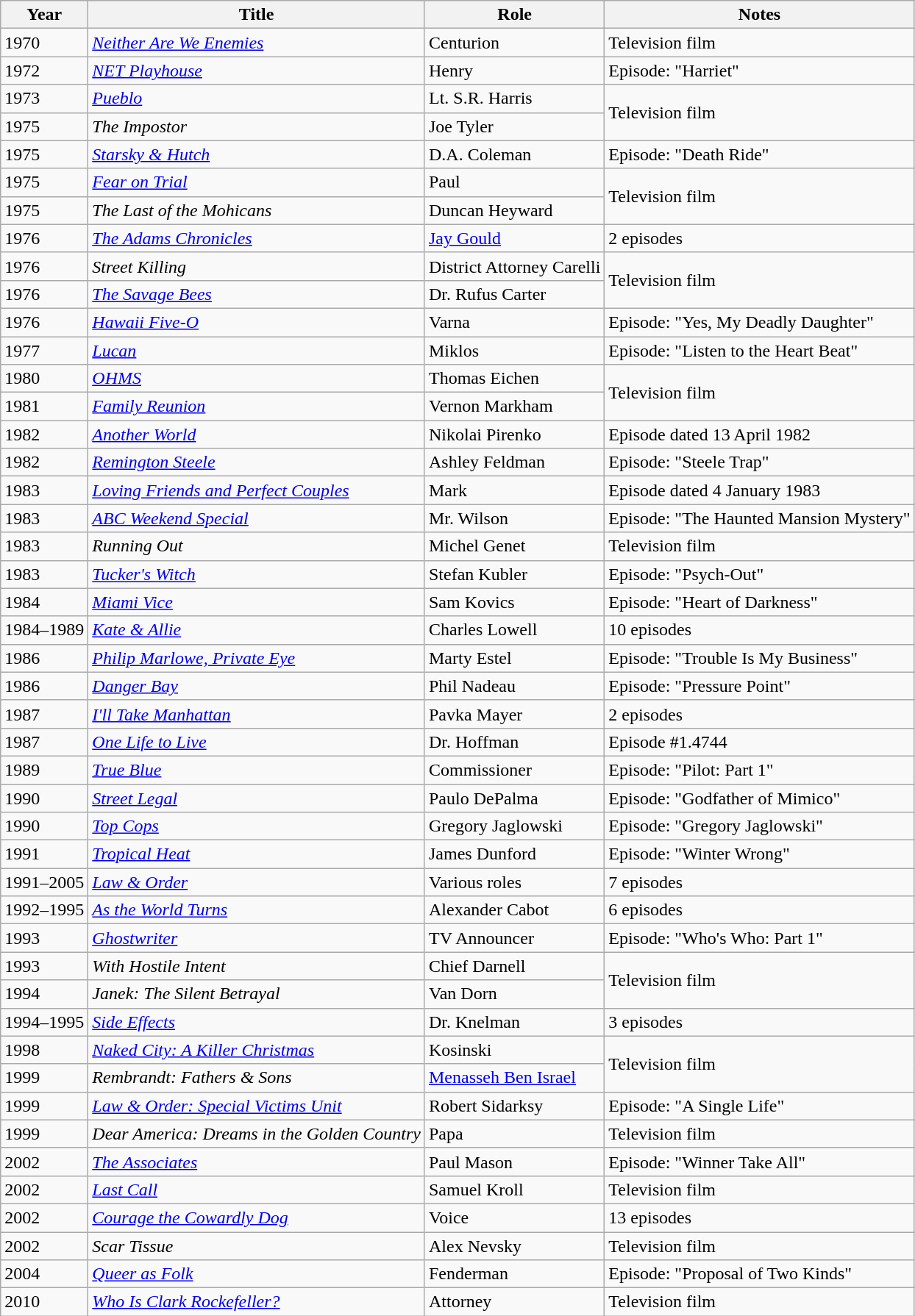<table class="wikitable sortable">
<tr>
<th>Year</th>
<th>Title</th>
<th>Role</th>
<th>Notes</th>
</tr>
<tr>
<td>1970</td>
<td><em><a href='#'>Neither Are We Enemies</a></em></td>
<td>Centurion</td>
<td>Television film</td>
</tr>
<tr>
<td>1972</td>
<td><em><a href='#'>NET Playhouse</a></em></td>
<td>Henry</td>
<td>Episode: "Harriet"</td>
</tr>
<tr>
<td>1973</td>
<td><a href='#'><em>Pueblo</em></a></td>
<td>Lt. S.R. Harris</td>
<td rowspan="2">Television film</td>
</tr>
<tr>
<td>1975</td>
<td><em>The Impostor</em></td>
<td>Joe Tyler</td>
</tr>
<tr>
<td>1975</td>
<td><em><a href='#'>Starsky & Hutch</a></em></td>
<td>D.A. Coleman</td>
<td>Episode: "Death Ride"</td>
</tr>
<tr>
<td>1975</td>
<td><em><a href='#'>Fear on Trial</a></em></td>
<td>Paul</td>
<td rowspan="2">Television film</td>
</tr>
<tr>
<td>1975</td>
<td><em>The Last of the Mohicans</em></td>
<td>Duncan Heyward</td>
</tr>
<tr>
<td>1976</td>
<td><em><a href='#'>The Adams Chronicles</a></em></td>
<td><a href='#'>Jay Gould</a></td>
<td>2 episodes</td>
</tr>
<tr>
<td>1976</td>
<td><em>Street Killing</em></td>
<td>District Attorney Carelli</td>
<td rowspan="2">Television film</td>
</tr>
<tr>
<td>1976</td>
<td><em><a href='#'>The Savage Bees</a></em></td>
<td>Dr. Rufus Carter</td>
</tr>
<tr>
<td>1976</td>
<td><a href='#'><em>Hawaii Five-O</em></a></td>
<td>Varna</td>
<td>Episode: "Yes, My Deadly Daughter"</td>
</tr>
<tr>
<td>1977</td>
<td><a href='#'><em>Lucan</em></a></td>
<td>Miklos</td>
<td>Episode: "Listen to the Heart Beat"</td>
</tr>
<tr>
<td>1980</td>
<td><a href='#'><em>OHMS</em></a></td>
<td>Thomas Eichen</td>
<td rowspan="2">Television film</td>
</tr>
<tr>
<td>1981</td>
<td><a href='#'><em>Family Reunion</em></a></td>
<td>Vernon Markham</td>
</tr>
<tr>
<td>1982</td>
<td><a href='#'><em>Another World</em></a></td>
<td>Nikolai Pirenko</td>
<td>Episode dated 13 April 1982</td>
</tr>
<tr>
<td>1982</td>
<td><em><a href='#'>Remington Steele</a></em></td>
<td>Ashley Feldman</td>
<td>Episode: "Steele Trap"</td>
</tr>
<tr>
<td>1983</td>
<td><em><a href='#'>Loving Friends and Perfect Couples</a></em></td>
<td>Mark</td>
<td>Episode dated 4 January 1983</td>
</tr>
<tr>
<td>1983</td>
<td><em><a href='#'>ABC Weekend Special</a></em></td>
<td>Mr. Wilson</td>
<td>Episode: "The Haunted Mansion Mystery"</td>
</tr>
<tr>
<td>1983</td>
<td><em>Running Out</em></td>
<td>Michel Genet</td>
<td>Television film</td>
</tr>
<tr>
<td>1983</td>
<td><em><a href='#'>Tucker's Witch</a></em></td>
<td>Stefan Kubler</td>
<td>Episode: "Psych-Out"</td>
</tr>
<tr>
<td>1984</td>
<td><em><a href='#'>Miami Vice</a></em></td>
<td>Sam Kovics</td>
<td>Episode: "Heart of Darkness"</td>
</tr>
<tr>
<td>1984–1989</td>
<td><em><a href='#'>Kate & Allie</a></em></td>
<td>Charles Lowell</td>
<td>10 episodes</td>
</tr>
<tr>
<td>1986</td>
<td><em><a href='#'>Philip Marlowe, Private Eye</a></em></td>
<td>Marty Estel</td>
<td>Episode: "Trouble Is My Business"</td>
</tr>
<tr>
<td>1986</td>
<td><em><a href='#'>Danger Bay</a></em></td>
<td>Phil Nadeau</td>
<td>Episode: "Pressure Point"</td>
</tr>
<tr>
<td>1987</td>
<td><a href='#'><em>I'll Take Manhattan</em></a></td>
<td>Pavka Mayer</td>
<td>2 episodes</td>
</tr>
<tr>
<td>1987</td>
<td><em><a href='#'>One Life to Live</a></em></td>
<td>Dr. Hoffman</td>
<td>Episode #1.4744</td>
</tr>
<tr>
<td>1989</td>
<td><a href='#'><em>True Blue</em></a></td>
<td>Commissioner</td>
<td>Episode: "Pilot: Part 1"</td>
</tr>
<tr>
<td>1990</td>
<td><a href='#'><em>Street Legal</em></a></td>
<td>Paulo DePalma</td>
<td>Episode: "Godfather of Mimico"</td>
</tr>
<tr>
<td>1990</td>
<td><em><a href='#'>Top Cops</a></em></td>
<td>Gregory Jaglowski</td>
<td>Episode: "Gregory Jaglowski"</td>
</tr>
<tr>
<td>1991</td>
<td><em><a href='#'>Tropical Heat</a></em></td>
<td>James Dunford</td>
<td>Episode: "Winter Wrong"</td>
</tr>
<tr>
<td>1991–2005</td>
<td><em><a href='#'>Law & Order</a></em></td>
<td>Various roles</td>
<td>7 episodes</td>
</tr>
<tr>
<td>1992–1995</td>
<td><em><a href='#'>As the World Turns</a></em></td>
<td>Alexander Cabot</td>
<td>6 episodes</td>
</tr>
<tr>
<td>1993</td>
<td><a href='#'><em>Ghostwriter</em></a></td>
<td>TV Announcer</td>
<td>Episode: "Who's Who: Part 1"</td>
</tr>
<tr>
<td>1993</td>
<td><em>With Hostile Intent</em></td>
<td>Chief Darnell</td>
<td rowspan="2">Television film</td>
</tr>
<tr>
<td>1994</td>
<td><em>Janek: The Silent Betrayal</em></td>
<td>Van Dorn</td>
</tr>
<tr>
<td>1994–1995</td>
<td><a href='#'><em>Side Effects</em></a></td>
<td>Dr. Knelman</td>
<td>3 episodes</td>
</tr>
<tr>
<td>1998</td>
<td><em><a href='#'>Naked City: A Killer Christmas</a></em></td>
<td>Kosinski</td>
<td rowspan="2">Television film</td>
</tr>
<tr>
<td>1999</td>
<td><em>Rembrandt: Fathers & Sons</em></td>
<td><a href='#'>Menasseh Ben Israel</a></td>
</tr>
<tr>
<td>1999</td>
<td><em><a href='#'>Law & Order: Special Victims Unit</a></em></td>
<td>Robert Sidarksy</td>
<td>Episode: "A Single Life"</td>
</tr>
<tr>
<td>1999</td>
<td><em>Dear America: Dreams in the Golden Country</em></td>
<td>Papa</td>
<td>Television film</td>
</tr>
<tr>
<td>2002</td>
<td><a href='#'><em>The Associates</em></a></td>
<td>Paul Mason</td>
<td>Episode: "Winner Take All"</td>
</tr>
<tr>
<td>2002</td>
<td><a href='#'><em>Last Call</em></a></td>
<td>Samuel Kroll</td>
<td>Television film</td>
</tr>
<tr>
<td>2002</td>
<td><em><a href='#'>Courage the Cowardly Dog</a></em></td>
<td>Voice</td>
<td>13 episodes</td>
</tr>
<tr>
<td>2002</td>
<td><em>Scar Tissue</em></td>
<td>Alex Nevsky</td>
<td>Television film</td>
</tr>
<tr>
<td>2004</td>
<td><a href='#'><em>Queer as Folk</em></a></td>
<td>Fenderman</td>
<td>Episode: "Proposal of Two Kinds"</td>
</tr>
<tr>
<td>2010</td>
<td><em><a href='#'>Who Is Clark Rockefeller?</a></em></td>
<td>Attorney</td>
<td>Television film</td>
</tr>
</table>
